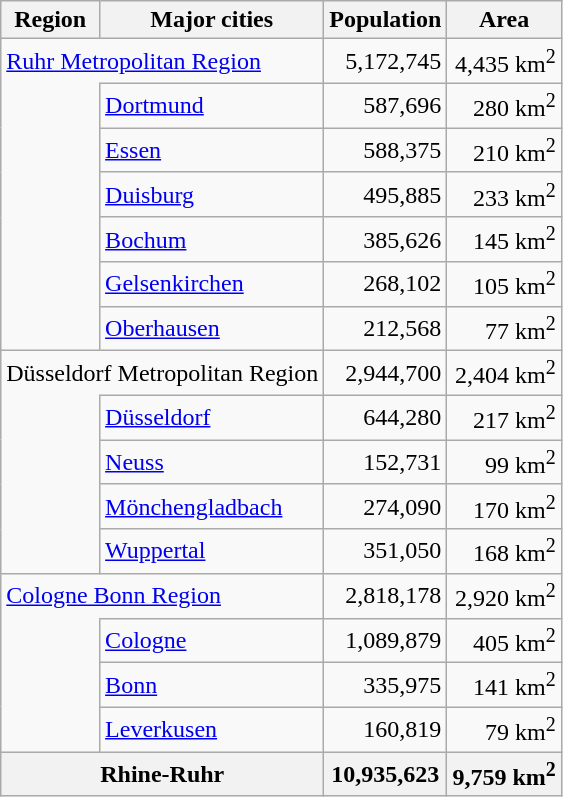<table class="wikitable" style="text-align:right;">
<tr>
<th>Region</th>
<th>Major cities</th>
<th>Population</th>
<th>Area</th>
</tr>
<tr>
<td scope="rowgroup" colspan="2" style="text-align:left;"><a href='#'>Ruhr Metropolitan Region</a></td>
<td>5,172,745</td>
<td>4,435 km<sup>2</sup></td>
</tr>
<tr>
<td rowspan="6" style="border-top:hidden"></td>
<td style="text-align:left;"><a href='#'>Dortmund</a></td>
<td>587,696</td>
<td>280 km<sup>2</sup></td>
</tr>
<tr>
<td style="text-align:left;"><a href='#'>Essen</a></td>
<td>588,375</td>
<td>210 km<sup>2</sup></td>
</tr>
<tr>
<td style="text-align:left;"><a href='#'>Duisburg</a></td>
<td>495,885</td>
<td>233 km<sup>2</sup></td>
</tr>
<tr>
<td style="text-align:left;"><a href='#'>Bochum</a></td>
<td>385,626</td>
<td>145 km<sup>2</sup></td>
</tr>
<tr>
<td style="text-align:left;"><a href='#'>Gelsenkirchen</a></td>
<td>268,102</td>
<td>105 km<sup>2</sup></td>
</tr>
<tr>
<td style="text-align:left;"><a href='#'>Oberhausen</a></td>
<td>212,568</td>
<td>77 km<sup>2</sup></td>
</tr>
<tr>
<td scope="rowgroup" colspan="2" style="text-align:left;">Düsseldorf Metropolitan Region</td>
<td>2,944,700</td>
<td>2,404 km<sup>2</sup></td>
</tr>
<tr>
<td rowspan="4" style="border-top:hidden"></td>
<td style="text-align:left;"><a href='#'>Düsseldorf</a></td>
<td>644,280</td>
<td>217 km<sup>2</sup></td>
</tr>
<tr>
<td style="text-align:left;"><a href='#'>Neuss</a></td>
<td>152,731</td>
<td>99 km<sup>2</sup></td>
</tr>
<tr>
<td style="text-align:left;"><a href='#'>Mönchengladbach</a></td>
<td>274,090</td>
<td>170 km<sup>2</sup></td>
</tr>
<tr>
<td style="text-align:left;"><a href='#'>Wuppertal</a></td>
<td>351,050</td>
<td>168 km<sup>2</sup></td>
</tr>
<tr>
<td scope="rowgroup" colspan="2" style="text-align:left;"><a href='#'>Cologne Bonn Region</a></td>
<td>2,818,178</td>
<td>2,920 km<sup>2</sup></td>
</tr>
<tr>
<td rowspan="3" style="border-top:hidden"></td>
<td style="text-align:left;"><a href='#'>Cologne</a></td>
<td>1,089,879</td>
<td>405 km<sup>2</sup></td>
</tr>
<tr>
<td style="text-align:left;"><a href='#'>Bonn</a></td>
<td>335,975</td>
<td>141 km<sup>2</sup></td>
</tr>
<tr>
<td style="text-align:left;"><a href='#'>Leverkusen</a></td>
<td>160,819</td>
<td>79 km<sup>2</sup></td>
</tr>
<tr>
<th colspan=2>Rhine-Ruhr</th>
<th>10,935,623</th>
<th>9,759 km<sup>2</sup></th>
</tr>
</table>
